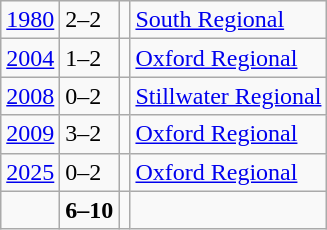<table class="wikitable">
<tr>
<td><a href='#'>1980</a></td>
<td>2–2</td>
<td></td>
<td><a href='#'>South Regional</a></td>
</tr>
<tr>
<td><a href='#'>2004</a></td>
<td>1–2</td>
<td></td>
<td><a href='#'>Oxford Regional</a></td>
</tr>
<tr>
<td><a href='#'>2008</a></td>
<td>0–2</td>
<td></td>
<td><a href='#'>Stillwater Regional</a></td>
</tr>
<tr>
<td><a href='#'>2009</a></td>
<td>3–2</td>
<td></td>
<td><a href='#'>Oxford Regional</a></td>
</tr>
<tr>
<td><a href='#'>2025</a></td>
<td>0–2</td>
<td></td>
<td><a href='#'>Oxford Regional</a></td>
</tr>
<tr>
<td></td>
<td><strong>6–10</strong></td>
<td><strong></strong></td>
<td></td>
</tr>
</table>
